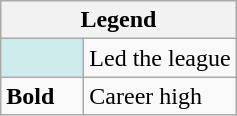<table class="wikitable mw-collapsible mw-collapsed">
<tr>
<th colspan="2">Legend</th>
</tr>
<tr>
<td style="background:#cfecec; width:3em;"></td>
<td>Led the league</td>
</tr>
<tr>
<td><strong>Bold</strong></td>
<td>Career high</td>
</tr>
</table>
